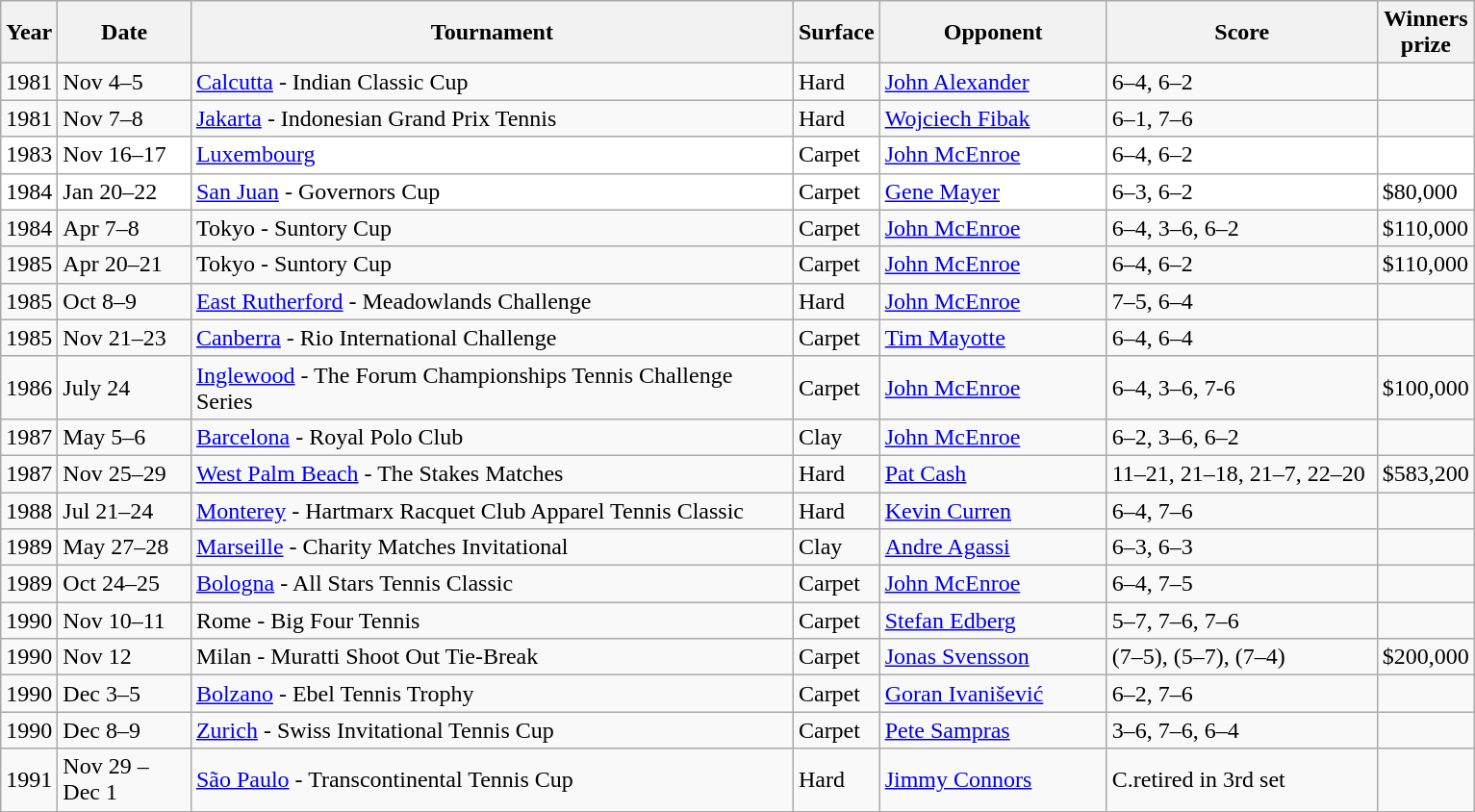<table class="sortable wikitable">
<tr>
<th width=10>Year</th>
<th width=85>Date</th>
<th width=410>Tournament</th>
<th width=40>Surface</th>
<th width=150>Opponent</th>
<th style="width:180px;" class="unsortable">Score</th>
<th width=30>Winners prize</th>
</tr>
<tr>
<td>1981</td>
<td>Nov 4–5</td>
<td><a href='#'>Calcutta</a> - Indian Classic Cup</td>
<td>Hard</td>
<td> <a href='#'>John Alexander</a></td>
<td>6–4, 6–2</td>
<td></td>
</tr>
<tr>
<td>1981</td>
<td>Nov 7–8</td>
<td><a href='#'>Jakarta</a> - Indonesian Grand Prix Tennis</td>
<td>Hard</td>
<td> <a href='#'>Wojciech Fibak</a></td>
<td>6–1, 7–6</td>
<td></td>
</tr>
<tr style="background:#fff;">
<td>1983</td>
<td>Nov 16–17</td>
<td><a href='#'>Luxembourg</a></td>
<td>Carpet</td>
<td> <a href='#'>John McEnroe</a></td>
<td>6–4, 6–2</td>
<td></td>
</tr>
<tr style="background:#fff;">
<td>1984</td>
<td>Jan 20–22</td>
<td><a href='#'>San Juan</a> - Governors Cup</td>
<td>Carpet</td>
<td> <a href='#'>Gene Mayer</a></td>
<td>6–3, 6–2</td>
<td>$80,000</td>
</tr>
<tr>
<td>1984</td>
<td>Apr 7–8</td>
<td>Tokyo - Suntory Cup</td>
<td>Carpet</td>
<td> <a href='#'>John McEnroe</a></td>
<td>6–4, 3–6, 6–2</td>
<td>$110,000</td>
</tr>
<tr>
<td>1985</td>
<td>Apr 20–21</td>
<td>Tokyo - Suntory Cup</td>
<td>Carpet</td>
<td> <a href='#'>John McEnroe</a></td>
<td>6–4, 6–2</td>
<td>$110,000</td>
</tr>
<tr>
<td>1985</td>
<td>Oct 8–9</td>
<td><a href='#'>East Rutherford</a> - Meadowlands Challenge</td>
<td>Hard</td>
<td> <a href='#'>John McEnroe</a></td>
<td>7–5, 6–4</td>
<td></td>
</tr>
<tr>
<td>1985</td>
<td>Nov 21–23</td>
<td><a href='#'>Canberra</a> - Rio International Challenge</td>
<td>Carpet</td>
<td> <a href='#'>Tim Mayotte</a></td>
<td>6–4, 6–4</td>
<td></td>
</tr>
<tr>
<td>1986</td>
<td>July 24</td>
<td><a href='#'>Inglewood</a> - The Forum Championships Tennis Challenge Series</td>
<td>Carpet</td>
<td> <a href='#'>John McEnroe</a></td>
<td>6–4, 3–6, 7-6</td>
<td>$100,000</td>
</tr>
<tr>
<td>1987</td>
<td>May 5–6</td>
<td><a href='#'>Barcelona</a> - Royal Polo Club</td>
<td>Clay</td>
<td> <a href='#'>John McEnroe</a></td>
<td>6–2, 3–6, 6–2</td>
<td></td>
</tr>
<tr>
<td>1987</td>
<td>Nov 25–29</td>
<td><a href='#'>West Palm Beach</a> - The Stakes Matches</td>
<td>Hard</td>
<td> <a href='#'>Pat Cash</a></td>
<td>11–21, 21–18, 21–7, 22–20</td>
<td>$583,200</td>
</tr>
<tr>
<td>1988</td>
<td>Jul 21–24</td>
<td><a href='#'>Monterey</a> - Hartmarx Racquet Club Apparel Tennis Classic</td>
<td>Hard</td>
<td> <a href='#'>Kevin Curren</a></td>
<td>6–4, 7–6</td>
<td></td>
</tr>
<tr>
<td>1989</td>
<td>May 27–28</td>
<td><a href='#'>Marseille</a> - Charity Matches Invitational</td>
<td>Clay</td>
<td> <a href='#'>Andre Agassi</a></td>
<td>6–3, 6–3</td>
<td></td>
</tr>
<tr>
<td>1989</td>
<td>Oct 24–25</td>
<td><a href='#'>Bologna</a> - All Stars Tennis Classic</td>
<td>Carpet</td>
<td> <a href='#'>John McEnroe</a></td>
<td>6–4, 7–5</td>
<td></td>
</tr>
<tr>
<td>1990</td>
<td>Nov 10–11</td>
<td>Rome - Big Four Tennis</td>
<td>Carpet</td>
<td> <a href='#'>Stefan Edberg</a></td>
<td>5–7, 7–6, 7–6</td>
<td></td>
</tr>
<tr>
<td>1990</td>
<td>Nov 12</td>
<td>Milan - Muratti Shoot Out Tie-Break</td>
<td>Carpet</td>
<td> <a href='#'>Jonas Svensson</a></td>
<td>(7–5), (5–7), (7–4)</td>
<td>$200,000</td>
</tr>
<tr>
<td>1990</td>
<td>Dec 3–5</td>
<td><a href='#'>Bolzano</a> - Ebel Tennis Trophy</td>
<td>Carpet</td>
<td> <a href='#'>Goran Ivanišević</a></td>
<td>6–2, 7–6</td>
<td></td>
</tr>
<tr>
<td>1990</td>
<td>Dec 8–9</td>
<td><a href='#'>Zurich</a> - Swiss Invitational Tennis Cup</td>
<td>Carpet</td>
<td> <a href='#'>Pete Sampras</a></td>
<td>3–6, 7–6, 6–4</td>
<td></td>
</tr>
<tr>
<td>1991</td>
<td>Nov 29 – Dec 1</td>
<td><a href='#'>São Paulo</a> - Transcontinental Tennis Cup</td>
<td>Hard</td>
<td> <a href='#'>Jimmy Connors</a></td>
<td>C.retired in 3rd set</td>
<td></td>
</tr>
</table>
